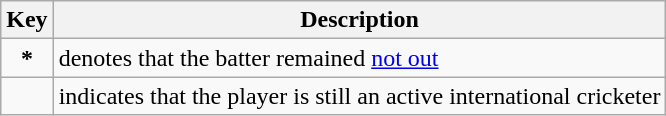<table class="wikitable">
<tr>
<th>Key</th>
<th>Description</th>
</tr>
<tr>
<td align="center"><strong>*</strong></td>
<td>denotes that the batter remained <a href='#'>not out</a></td>
</tr>
<tr>
<td align="center"><strong></strong></td>
<td>indicates that the player is still an active international cricketer</td>
</tr>
</table>
